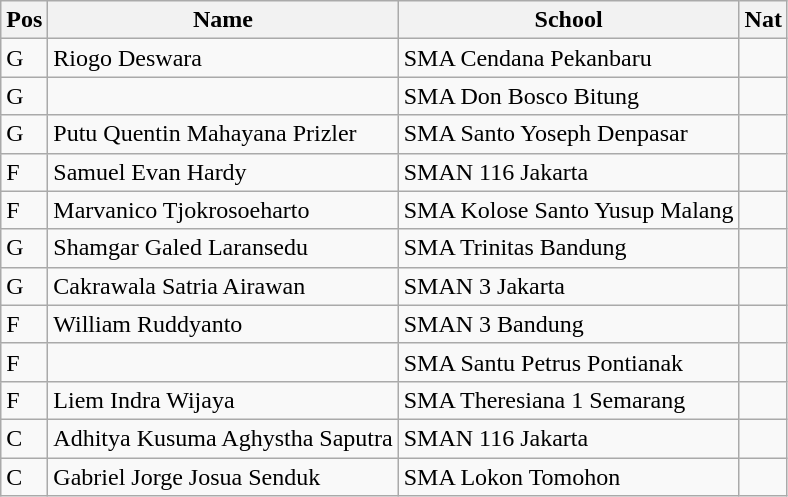<table class="wikitable">
<tr>
<th>Pos</th>
<th>Name</th>
<th>School</th>
<th>Nat</th>
</tr>
<tr>
<td>G</td>
<td>Riogo Deswara</td>
<td>SMA Cendana Pekanbaru</td>
<td></td>
</tr>
<tr>
<td>G</td>
<td></td>
<td>SMA Don Bosco Bitung</td>
<td></td>
</tr>
<tr>
<td>G</td>
<td>Putu Quentin Mahayana Prizler</td>
<td>SMA Santo Yoseph Denpasar</td>
<td></td>
</tr>
<tr>
<td>F</td>
<td>Samuel Evan Hardy</td>
<td>SMAN 116 Jakarta</td>
<td></td>
</tr>
<tr>
<td>F</td>
<td>Marvanico Tjokrosoeharto</td>
<td>SMA Kolose Santo Yusup Malang</td>
<td></td>
</tr>
<tr>
<td>G</td>
<td>Shamgar Galed Laransedu</td>
<td>SMA Trinitas Bandung</td>
<td></td>
</tr>
<tr>
<td>G</td>
<td>Cakrawala Satria Airawan</td>
<td>SMAN 3 Jakarta</td>
<td></td>
</tr>
<tr>
<td>F</td>
<td>William Ruddyanto</td>
<td>SMAN 3 Bandung</td>
<td></td>
</tr>
<tr>
<td>F</td>
<td></td>
<td>SMA Santu Petrus Pontianak</td>
<td></td>
</tr>
<tr>
<td>F</td>
<td>Liem Indra Wijaya</td>
<td>SMA Theresiana 1 Semarang</td>
<td></td>
</tr>
<tr>
<td>C</td>
<td>Adhitya Kusuma Aghystha Saputra</td>
<td>SMAN 116 Jakarta</td>
<td></td>
</tr>
<tr>
<td>C</td>
<td>Gabriel Jorge Josua Senduk</td>
<td>SMA Lokon Tomohon</td>
<td></td>
</tr>
</table>
